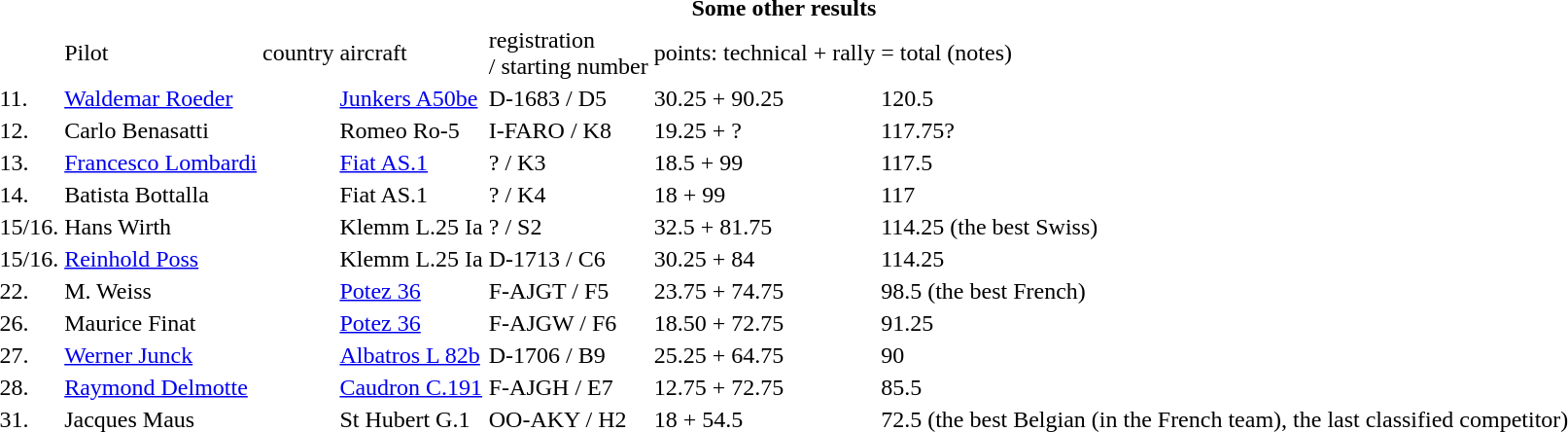<table>
<tr>
<th colspan=7>Some other results</th>
</tr>
<tr>
<td> </td>
<td>Pilot</td>
<td>country</td>
<td>aircraft</td>
<td>registration <br>/ starting number</td>
<td>points: technical + rally</td>
<td>= total (notes)</td>
</tr>
<tr>
<td>11.</td>
<td><a href='#'>Waldemar Roeder</a></td>
<td></td>
<td><a href='#'>Junkers A50be</a></td>
<td>D-1683 / D5</td>
<td>30.25 + 90.25</td>
<td>120.5</td>
</tr>
<tr>
<td>12.</td>
<td>Carlo Benasatti</td>
<td></td>
<td>Romeo Ro-5</td>
<td>I-FARO / K8</td>
<td>19.25 + ?</td>
<td>117.75?</td>
</tr>
<tr>
<td>13.</td>
<td><a href='#'>Francesco Lombardi</a></td>
<td></td>
<td><a href='#'>Fiat AS.1</a></td>
<td>? / K3</td>
<td>18.5 + 99</td>
<td>117.5</td>
</tr>
<tr>
<td>14.</td>
<td>Batista Bottalla</td>
<td></td>
<td>Fiat AS.1</td>
<td>? / K4</td>
<td>18 + 99</td>
<td>117</td>
</tr>
<tr>
<td>15/16.</td>
<td>Hans Wirth</td>
<td></td>
<td>Klemm L.25 Ia</td>
<td>? / S2</td>
<td>32.5 + 81.75</td>
<td>114.25 (the best Swiss)</td>
</tr>
<tr>
<td>15/16.</td>
<td><a href='#'>Reinhold Poss</a></td>
<td></td>
<td>Klemm L.25 Ia</td>
<td>D-1713 / C6</td>
<td>30.25 + 84</td>
<td>114.25</td>
</tr>
<tr>
<td>22.</td>
<td>M. Weiss</td>
<td></td>
<td><a href='#'>Potez 36</a></td>
<td>F-AJGT / F5</td>
<td>23.75 + 74.75</td>
<td>98.5 (the best French)</td>
</tr>
<tr>
<td>26.</td>
<td>Maurice Finat</td>
<td></td>
<td><a href='#'>Potez 36</a></td>
<td>F-AJGW / F6</td>
<td>18.50 + 72.75</td>
<td>91.25</td>
</tr>
<tr>
<td>27.</td>
<td><a href='#'>Werner Junck</a></td>
<td></td>
<td><a href='#'>Albatros L 82b</a></td>
<td>D-1706 / B9</td>
<td>25.25 + 64.75</td>
<td>90</td>
</tr>
<tr>
<td>28.</td>
<td><a href='#'>Raymond Delmotte</a></td>
<td></td>
<td><a href='#'>Caudron C.191</a></td>
<td>F-AJGH / E7</td>
<td>12.75 + 72.75</td>
<td>85.5</td>
</tr>
<tr>
<td>31.</td>
<td>Jacques Maus</td>
<td></td>
<td>St Hubert G.1</td>
<td>OO-AKY / H2</td>
<td>18 + 54.5</td>
<td>72.5 (the best Belgian (in the French team), the last classified competitor)</td>
</tr>
</table>
